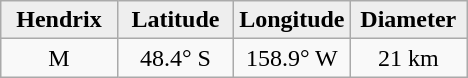<table class="wikitable">
<tr>
<th width="25%" style="background:#eeeeee;">Hendrix</th>
<th width="25%" style="background:#eeeeee;">Latitude</th>
<th width="25%" style="background:#eeeeee;">Longitude</th>
<th width="25%" style="background:#eeeeee;">Diameter</th>
</tr>
<tr>
<td align="center">M</td>
<td align="center">48.4° S</td>
<td align="center">158.9° W</td>
<td align="center">21 km</td>
</tr>
</table>
